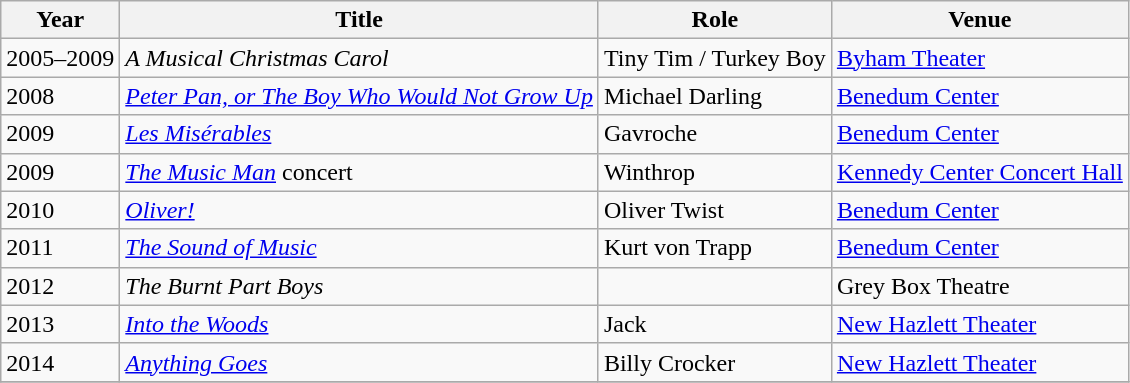<table class="wikitable sortable">
<tr>
<th>Year</th>
<th>Title</th>
<th>Role</th>
<th>Venue</th>
</tr>
<tr>
<td>2005–2009</td>
<td><em>A Musical Christmas Carol</em></td>
<td>Tiny Tim / Turkey Boy</td>
<td><a href='#'>Byham Theater</a></td>
</tr>
<tr>
<td>2008</td>
<td><em><a href='#'>Peter Pan, or The Boy Who Would Not Grow Up</a></em></td>
<td>Michael Darling</td>
<td><a href='#'>Benedum Center</a></td>
</tr>
<tr>
<td>2009</td>
<td><em><a href='#'>Les Misérables</a></em></td>
<td>Gavroche</td>
<td><a href='#'>Benedum Center</a></td>
</tr>
<tr>
<td>2009</td>
<td><em><a href='#'>The Music Man</a></em> concert</td>
<td>Winthrop</td>
<td><a href='#'>Kennedy Center Concert Hall</a></td>
</tr>
<tr>
<td>2010</td>
<td><em><a href='#'>Oliver!</a></em></td>
<td>Oliver Twist</td>
<td><a href='#'>Benedum Center</a></td>
</tr>
<tr>
<td>2011</td>
<td><em><a href='#'>The Sound of Music</a></em></td>
<td>Kurt von Trapp</td>
<td><a href='#'>Benedum Center</a></td>
</tr>
<tr>
<td>2012</td>
<td><em>The Burnt Part Boys</em></td>
<td></td>
<td>Grey Box Theatre</td>
</tr>
<tr>
<td>2013</td>
<td><em><a href='#'>Into the Woods</a></em></td>
<td>Jack</td>
<td><a href='#'>New Hazlett Theater</a></td>
</tr>
<tr>
<td>2014</td>
<td><em><a href='#'>Anything Goes</a></em></td>
<td>Billy Crocker</td>
<td><a href='#'>New Hazlett Theater</a></td>
</tr>
<tr>
</tr>
</table>
